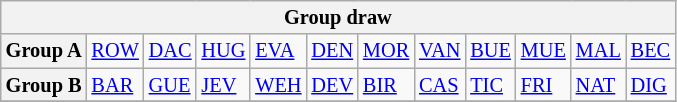<table class="wikitable" style="text-align:center; font-size:85%">
<tr>
<th colspan="12">Group draw</th>
</tr>
<tr>
<th>Group A</th>
<td align="left"> <a href='#'>ROW</a></td>
<td align="left"> <a href='#'>DAC</a></td>
<td align="left"> <a href='#'>HUG</a></td>
<td align="left"> <a href='#'>EVA</a></td>
<td align="left"> <a href='#'>DEN</a></td>
<td align="left"> <a href='#'>MOR</a></td>
<td align="left"> <a href='#'>VAN</a></td>
<td align="left"> <a href='#'>BUE</a></td>
<td align="left"> <a href='#'>MUE</a></td>
<td align="left"> <a href='#'>MAL</a></td>
<td align="left"> <a href='#'>BEC</a></td>
</tr>
<tr>
<th>Group B</th>
<td align="left"> <a href='#'>BAR</a></td>
<td align="left"> <a href='#'>GUE</a></td>
<td align="left"> <a href='#'>JEV</a></td>
<td align="left"> <a href='#'>WEH</a></td>
<td align="left"> <a href='#'>DEV</a></td>
<td align="left"> <a href='#'>BIR</a></td>
<td align="left"> <a href='#'>CAS</a></td>
<td align="left"> <a href='#'>TIC</a></td>
<td align="left"> <a href='#'>FRI</a></td>
<td align="left"> <a href='#'>NAT</a></td>
<td align="left"> <a href='#'>DIG</a></td>
</tr>
<tr>
</tr>
</table>
